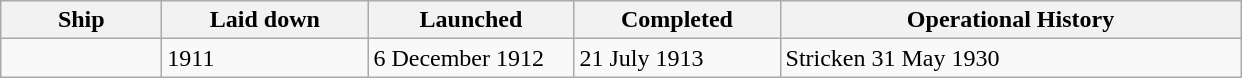<table class="wikitable">
<tr>
<th scope="col" width="100px">Ship</th>
<th scope="col" width="130px">Laid down</th>
<th scope="col" width="130px">Launched</th>
<th scope="col" width="130px">Completed</th>
<th scope="col" width="300px">Operational History</th>
</tr>
<tr>
<td></td>
<td>1911</td>
<td>6 December 1912</td>
<td>21 July 1913</td>
<td>Stricken 31 May 1930</td>
</tr>
</table>
